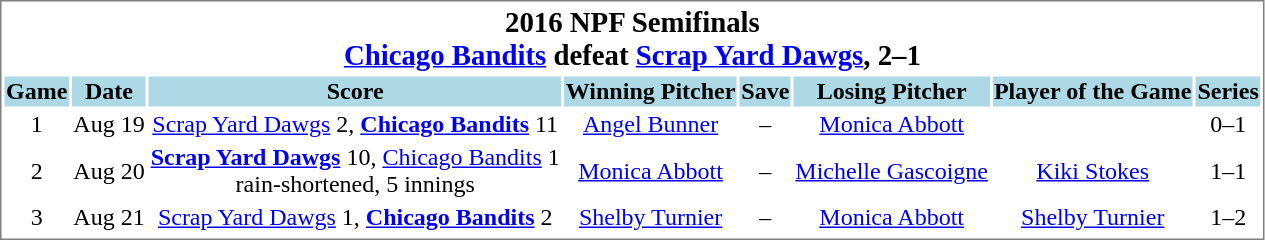<table cellpadding="1"  style="min-width:45em;text-align:center;font-size:100%; border:1px solid gray;">
<tr style="font-size:larger;">
<th colspan=8>2016 NPF Semifinals<br><a href='#'>Chicago Bandits</a> defeat <a href='#'>Scrap Yard Dawgs</a>, 2–1</th>
</tr>
<tr style="background:lightblue;">
<th>Game</th>
<th>Date</th>
<th>Score</th>
<th>Winning Pitcher</th>
<th>Save</th>
<th>Losing Pitcher</th>
<th>Player of the Game</th>
<th>Series<br></th>
</tr>
<tr>
<td>1</td>
<td>Aug 19</td>
<td><a href='#'>Scrap Yard Dawgs</a> 2, <strong><a href='#'>Chicago Bandits</a></strong> 11</td>
<td><a href='#'>Angel Bunner</a></td>
<td>–</td>
<td><a href='#'>Monica Abbott</a></td>
<td></td>
<td>0–1</td>
</tr>
<tr>
<td>2</td>
<td>Aug 20</td>
<td><strong><a href='#'>Scrap Yard Dawgs</a></strong> 10, <a href='#'>Chicago Bandits</a> 1 <br>rain-shortened, 5 innings</td>
<td><a href='#'>Monica Abbott</a></td>
<td>–</td>
<td><a href='#'>Michelle Gascoigne</a></td>
<td><a href='#'>Kiki Stokes</a></td>
<td>1–1</td>
</tr>
<tr>
<td>3</td>
<td>Aug 21</td>
<td><a href='#'>Scrap Yard Dawgs</a> 1, <strong><a href='#'>Chicago Bandits</a></strong> 2</td>
<td><a href='#'>Shelby Turnier</a></td>
<td>–</td>
<td><a href='#'>Monica Abbott</a></td>
<td><a href='#'>Shelby Turnier</a></td>
<td>1–2</td>
</tr>
<tr>
</tr>
</table>
